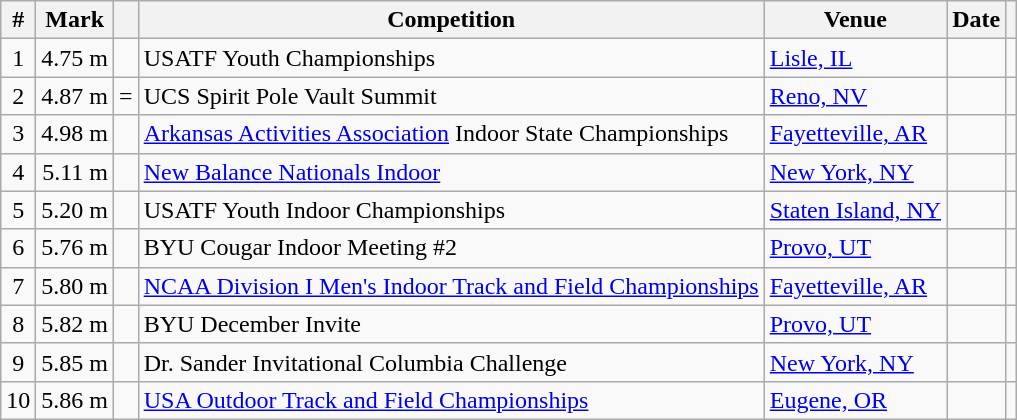<table class="wikitable sortable">
<tr>
<th>#</th>
<th>Mark</th>
<th class=unsortable></th>
<th>Competition</th>
<th>Venue</th>
<th>Date</th>
<th></th>
</tr>
<tr>
<td align=center>1</td>
<td align=right>4.75 m</td>
<td></td>
<td>USATF Youth Championships</td>
<td><a href='#'>Lisle, IL</a></td>
<td align=right></td>
<td></td>
</tr>
<tr>
<td align=center>2</td>
<td align=right>4.87 m</td>
<td>=</td>
<td>UCS Spirit Pole Vault Summit</td>
<td><a href='#'>Reno, NV</a></td>
<td align=right></td>
<td></td>
</tr>
<tr>
<td align=center>3</td>
<td align=right>4.98 m</td>
<td></td>
<td><a href='#'>Arkansas Activities Association</a> Indoor State Championships</td>
<td><a href='#'>Fayetteville, AR</a></td>
<td align=right></td>
<td></td>
</tr>
<tr>
<td align=center>4</td>
<td align=right>5.11 m</td>
<td></td>
<td><a href='#'>New Balance Nationals Indoor</a></td>
<td><a href='#'>New York, NY</a></td>
<td align=right></td>
<td></td>
</tr>
<tr>
<td align=center>5</td>
<td align=right>5.20 m</td>
<td></td>
<td>USATF Youth Indoor Championships</td>
<td><a href='#'>Staten Island, NY</a></td>
<td align=right></td>
<td></td>
</tr>
<tr>
<td align=center>6</td>
<td align=right>5.76 m</td>
<td></td>
<td>BYU Cougar Indoor Meeting #2</td>
<td><a href='#'>Provo, UT</a></td>
<td align=right></td>
<td></td>
</tr>
<tr>
<td align=center>7</td>
<td align=right>5.80 m</td>
<td></td>
<td><a href='#'>NCAA Division I Men's Indoor Track and Field Championships</a></td>
<td><a href='#'>Fayetteville, AR</a></td>
<td align=right><a href='#'></a></td>
<td></td>
</tr>
<tr>
<td align=center>8</td>
<td align=right>5.82 m</td>
<td></td>
<td>BYU December Invite</td>
<td><a href='#'>Provo, UT</a></td>
<td align=right></td>
<td></td>
</tr>
<tr>
<td align=center>9</td>
<td align=right>5.85 m</td>
<td></td>
<td>Dr. Sander Invitational Columbia Challenge</td>
<td><a href='#'>New York, NY</a></td>
<td align=right></td>
<td></td>
</tr>
<tr>
<td align=center>10</td>
<td align=right>5.86 m</td>
<td></td>
<td><a href='#'>USA Outdoor Track and Field Championships</a></td>
<td><a href='#'>Eugene, OR</a></td>
<td align=right><a href='#'></a></td>
<td></td>
</tr>
</table>
